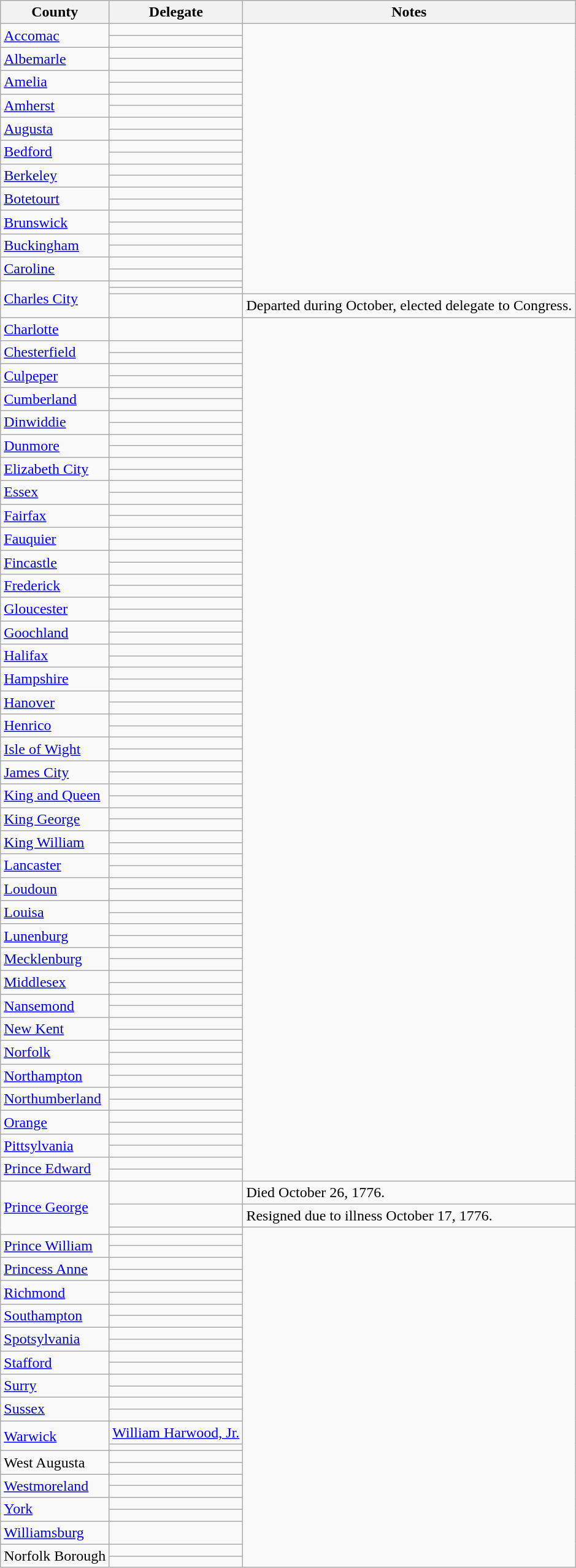<table class="wikitable sortable">
<tr>
<th>County</th>
<th>Delegate</th>
<th>Notes</th>
</tr>
<tr>
<td rowspan="2"><a href='#'>Accomac</a></td>
<td></td>
</tr>
<tr>
<td></td>
</tr>
<tr>
<td rowspan="2"><a href='#'>Albemarle</a></td>
<td></td>
</tr>
<tr>
<td></td>
</tr>
<tr>
<td rowspan="2"><a href='#'>Amelia</a></td>
<td></td>
</tr>
<tr>
<td></td>
</tr>
<tr>
<td rowspan="2"><a href='#'>Amherst</a></td>
<td></td>
</tr>
<tr>
<td></td>
</tr>
<tr>
<td rowspan="2"><a href='#'>Augusta</a></td>
<td></td>
</tr>
<tr>
<td></td>
</tr>
<tr>
<td rowspan="2"><a href='#'>Bedford</a></td>
<td></td>
</tr>
<tr>
<td></td>
</tr>
<tr>
<td rowspan="2"><a href='#'>Berkeley</a></td>
<td></td>
</tr>
<tr>
<td></td>
</tr>
<tr>
<td rowspan="2"><a href='#'>Botetourt</a></td>
<td></td>
</tr>
<tr>
<td></td>
</tr>
<tr>
<td rowspan="2"><a href='#'>Brunswick</a></td>
<td></td>
</tr>
<tr>
<td></td>
</tr>
<tr>
<td rowspan="2"><a href='#'>Buckingham</a></td>
<td></td>
</tr>
<tr>
<td></td>
</tr>
<tr>
<td rowspan="2"><a href='#'>Caroline</a></td>
<td></td>
</tr>
<tr>
<td></td>
</tr>
<tr>
<td rowspan="3"><a href='#'>Charles City</a></td>
<td></td>
</tr>
<tr>
<td></td>
</tr>
<tr>
<td></td>
<td>Departed during October, elected delegate to Congress.</td>
</tr>
<tr>
<td><a href='#'>Charlotte</a></td>
<td></td>
</tr>
<tr>
<td rowspan="2"><a href='#'>Chesterfield</a></td>
<td></td>
</tr>
<tr>
<td></td>
</tr>
<tr>
<td rowspan="2"><a href='#'>Culpeper</a></td>
<td></td>
</tr>
<tr>
<td></td>
</tr>
<tr>
<td rowspan="2"><a href='#'>Cumberland</a></td>
<td></td>
</tr>
<tr>
<td></td>
</tr>
<tr>
<td rowspan="2"><a href='#'>Dinwiddie</a></td>
<td></td>
</tr>
<tr>
<td></td>
</tr>
<tr>
<td rowspan="2"><a href='#'>Dunmore</a></td>
<td></td>
</tr>
<tr>
<td></td>
</tr>
<tr>
<td rowspan="2"><a href='#'>Elizabeth City</a></td>
<td></td>
</tr>
<tr>
<td></td>
</tr>
<tr>
<td rowspan="2"><a href='#'>Essex</a></td>
<td></td>
</tr>
<tr>
<td></td>
</tr>
<tr>
<td rowspan="2"><a href='#'>Fairfax</a></td>
<td></td>
</tr>
<tr>
<td></td>
</tr>
<tr>
<td rowspan="2"><a href='#'>Fauquier</a></td>
<td></td>
</tr>
<tr>
<td></td>
</tr>
<tr>
<td rowspan="2"><a href='#'>Fincastle</a></td>
<td></td>
</tr>
<tr>
<td></td>
</tr>
<tr>
<td rowspan="2"><a href='#'>Frederick</a></td>
<td></td>
</tr>
<tr>
<td></td>
</tr>
<tr>
<td rowspan="2"><a href='#'>Gloucester</a></td>
<td></td>
</tr>
<tr>
<td></td>
</tr>
<tr>
<td rowspan="2"><a href='#'>Goochland</a></td>
<td></td>
</tr>
<tr>
<td></td>
</tr>
<tr>
<td rowspan="2"><a href='#'>Halifax</a></td>
<td></td>
</tr>
<tr>
<td></td>
</tr>
<tr>
<td rowspan="2"><a href='#'>Hampshire</a></td>
<td></td>
</tr>
<tr>
<td></td>
</tr>
<tr>
<td rowspan="2"><a href='#'>Hanover</a></td>
<td></td>
</tr>
<tr>
<td></td>
</tr>
<tr>
<td rowspan="2"><a href='#'>Henrico</a></td>
<td></td>
</tr>
<tr>
<td></td>
</tr>
<tr>
<td rowspan="2"><a href='#'>Isle of Wight</a></td>
<td></td>
</tr>
<tr>
<td></td>
</tr>
<tr>
<td rowspan="2"><a href='#'>James City</a></td>
<td></td>
</tr>
<tr>
<td></td>
</tr>
<tr>
<td rowspan="2"><a href='#'>King and Queen</a></td>
<td></td>
</tr>
<tr>
<td></td>
</tr>
<tr>
<td rowspan="2"><a href='#'>King George</a></td>
<td></td>
</tr>
<tr>
<td></td>
</tr>
<tr>
<td rowspan="2"><a href='#'>King William</a></td>
<td></td>
</tr>
<tr>
<td></td>
</tr>
<tr>
<td rowspan="2"><a href='#'>Lancaster</a></td>
<td></td>
</tr>
<tr>
<td></td>
</tr>
<tr>
<td rowspan="2"><a href='#'>Loudoun</a></td>
<td></td>
</tr>
<tr>
<td></td>
</tr>
<tr>
<td rowspan="2"><a href='#'>Louisa</a></td>
<td></td>
</tr>
<tr>
<td></td>
</tr>
<tr>
<td rowspan="2"><a href='#'>Lunenburg</a></td>
<td></td>
</tr>
<tr>
<td></td>
</tr>
<tr>
<td rowspan="2"><a href='#'>Mecklenburg</a></td>
<td></td>
</tr>
<tr>
<td></td>
</tr>
<tr>
<td rowspan="2"><a href='#'>Middlesex</a></td>
<td></td>
</tr>
<tr>
<td></td>
</tr>
<tr>
<td rowspan="2"><a href='#'>Nansemond</a></td>
<td></td>
</tr>
<tr>
<td></td>
</tr>
<tr>
<td rowspan="2"><a href='#'>New Kent</a></td>
<td></td>
</tr>
<tr>
<td></td>
</tr>
<tr>
<td rowspan="2"><a href='#'>Norfolk</a></td>
<td></td>
</tr>
<tr>
<td></td>
</tr>
<tr>
<td rowspan="2"><a href='#'>Northampton</a></td>
<td></td>
</tr>
<tr>
<td></td>
</tr>
<tr>
<td rowspan="2"><a href='#'>Northumberland</a></td>
<td></td>
</tr>
<tr>
<td></td>
</tr>
<tr>
<td rowspan="2"><a href='#'>Orange</a></td>
<td></td>
</tr>
<tr>
<td></td>
</tr>
<tr>
<td rowspan="2"><a href='#'>Pittsylvania</a></td>
<td></td>
</tr>
<tr>
<td></td>
</tr>
<tr>
<td rowspan="2"><a href='#'>Prince Edward</a></td>
<td></td>
</tr>
<tr>
<td></td>
</tr>
<tr>
<td rowspan="3"><a href='#'>Prince George</a></td>
<td></td>
<td>Died October 26, 1776.</td>
</tr>
<tr>
<td></td>
<td>Resigned due to illness October 17, 1776.</td>
</tr>
<tr>
<td></td>
</tr>
<tr>
<td rowspan="2"><a href='#'>Prince William</a></td>
<td></td>
</tr>
<tr>
<td></td>
</tr>
<tr>
<td rowspan="2"><a href='#'>Princess Anne</a></td>
<td></td>
</tr>
<tr>
<td></td>
</tr>
<tr>
<td rowspan="2"><a href='#'>Richmond</a></td>
<td></td>
</tr>
<tr>
<td></td>
</tr>
<tr>
<td rowspan="2"><a href='#'>Southampton</a></td>
<td></td>
</tr>
<tr>
<td></td>
</tr>
<tr>
<td rowspan="2"><a href='#'>Spotsylvania</a></td>
<td></td>
</tr>
<tr>
<td></td>
</tr>
<tr>
<td rowspan="2"><a href='#'>Stafford</a></td>
<td></td>
</tr>
<tr>
<td></td>
</tr>
<tr>
<td rowspan="2"><a href='#'>Surry</a></td>
<td></td>
</tr>
<tr>
<td></td>
</tr>
<tr>
<td rowspan="2"><a href='#'>Sussex</a></td>
<td></td>
</tr>
<tr>
<td></td>
</tr>
<tr>
<td rowspan="2"><a href='#'>Warwick</a></td>
<td data-sort-value="Harwood, William"><a href='#'>William Harwood, Jr.</a></td>
</tr>
<tr>
<td></td>
</tr>
<tr>
<td rowspan="2">West Augusta</td>
<td></td>
</tr>
<tr>
<td></td>
</tr>
<tr>
<td rowspan="2"><a href='#'>Westmoreland</a></td>
<td></td>
</tr>
<tr>
<td></td>
</tr>
<tr>
<td rowspan="2"><a href='#'>York</a></td>
<td></td>
</tr>
<tr>
<td></td>
</tr>
<tr>
<td><a href='#'>Williamsburg</a></td>
<td></td>
</tr>
<tr>
<td rowspan="2">Norfolk Borough</td>
<td></td>
</tr>
<tr>
<td></td>
</tr>
</table>
